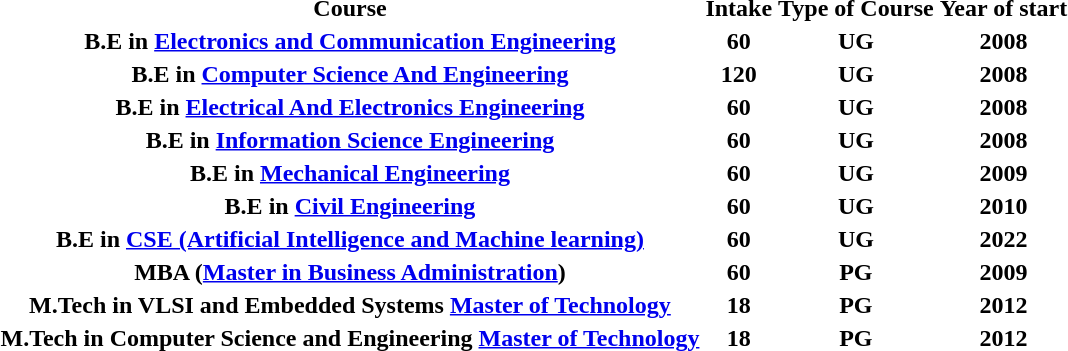<table>
<tr>
<th>Course</th>
<th>Intake</th>
<th>Type of Course</th>
<th>Year of start</th>
</tr>
<tr>
<th>B.E in <a href='#'>Electronics and Communication Engineering</a></th>
<th>60</th>
<th>UG</th>
<th>2008</th>
</tr>
<tr>
<th>B.E in <a href='#'>Computer Science And Engineering</a></th>
<th>120</th>
<th>UG</th>
<th>2008</th>
</tr>
<tr>
<th>B.E in <a href='#'>Electrical And Electronics Engineering</a></th>
<th>60</th>
<th>UG</th>
<th>2008</th>
</tr>
<tr>
<th>B.E in <a href='#'>Information Science Engineering</a></th>
<th>60</th>
<th>UG</th>
<th>2008</th>
</tr>
<tr>
<th>B.E in <a href='#'>Mechanical Engineering</a></th>
<th>60</th>
<th>UG</th>
<th>2009</th>
</tr>
<tr>
<th>B.E in <a href='#'>Civil Engineering</a></th>
<th>60</th>
<th>UG</th>
<th>2010</th>
</tr>
<tr>
<th>B.E in <a href='#'>CSE (Artificial Intelligence and Machine learning)</a></th>
<th>60</th>
<th>UG</th>
<th>2022</th>
</tr>
<tr>
<th>MBA (<a href='#'>Master in Business Administration</a>)</th>
<th>60</th>
<th>PG</th>
<th>2009</th>
</tr>
<tr>
<th>M.Tech in VLSI and Embedded Systems <a href='#'>Master of Technology</a></th>
<th>18</th>
<th>PG</th>
<th>2012</th>
</tr>
<tr>
<th>M.Tech in Computer Science and Engineering <a href='#'>Master of Technology</a></th>
<th>18</th>
<th>PG</th>
<th>2012</th>
</tr>
</table>
